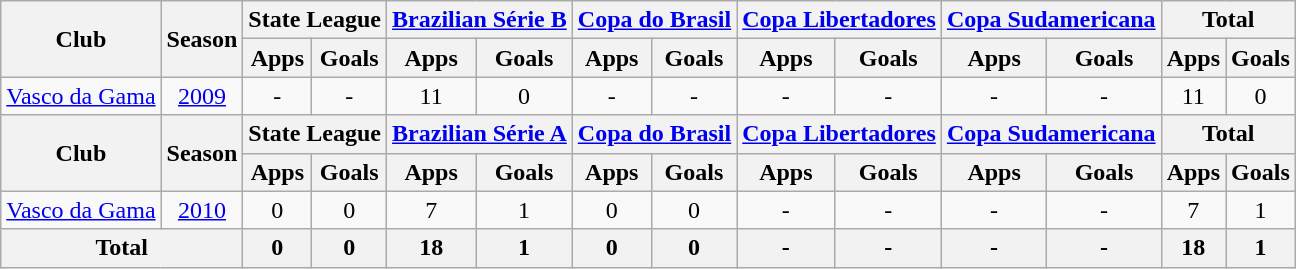<table class="wikitable" style="text-align: center;">
<tr>
<th rowspan="2">Club</th>
<th rowspan="2">Season</th>
<th colspan="2">State League</th>
<th colspan="2"><a href='#'>Brazilian Série B</a></th>
<th colspan="2"><a href='#'>Copa do Brasil</a></th>
<th colspan="2"><a href='#'>Copa Libertadores</a></th>
<th colspan="2"><a href='#'>Copa Sudamericana</a></th>
<th colspan="2">Total</th>
</tr>
<tr>
<th>Apps</th>
<th>Goals</th>
<th>Apps</th>
<th>Goals</th>
<th>Apps</th>
<th>Goals</th>
<th>Apps</th>
<th>Goals</th>
<th>Apps</th>
<th>Goals</th>
<th>Apps</th>
<th>Goals</th>
</tr>
<tr>
<td><a href='#'>Vasco da Gama</a></td>
<td><a href='#'>2009</a></td>
<td>-</td>
<td>-</td>
<td>11</td>
<td>0</td>
<td>-</td>
<td>-</td>
<td>-</td>
<td>-</td>
<td>-</td>
<td>-</td>
<td>11</td>
<td>0</td>
</tr>
<tr>
<th rowspan="2">Club</th>
<th rowspan="2">Season</th>
<th colspan="2">State League</th>
<th colspan="2"><a href='#'>Brazilian Série A</a></th>
<th colspan="2"><a href='#'>Copa do Brasil</a></th>
<th colspan="2"><a href='#'>Copa Libertadores</a></th>
<th colspan="2"><a href='#'>Copa Sudamericana</a></th>
<th colspan="2">Total</th>
</tr>
<tr>
<th>Apps</th>
<th>Goals</th>
<th>Apps</th>
<th>Goals</th>
<th>Apps</th>
<th>Goals</th>
<th>Apps</th>
<th>Goals</th>
<th>Apps</th>
<th>Goals</th>
<th>Apps</th>
<th>Goals</th>
</tr>
<tr>
<td><a href='#'>Vasco da Gama</a></td>
<td><a href='#'>2010</a></td>
<td>0</td>
<td>0</td>
<td>7</td>
<td>1</td>
<td>0</td>
<td>0</td>
<td>-</td>
<td>-</td>
<td>-</td>
<td>-</td>
<td>7</td>
<td>1</td>
</tr>
<tr>
<th colspan="2"><strong>Total</strong></th>
<th>0</th>
<th>0</th>
<th>18</th>
<th>1</th>
<th>0</th>
<th>0</th>
<th>-</th>
<th>-</th>
<th>-</th>
<th>-</th>
<th>18</th>
<th>1</th>
</tr>
</table>
